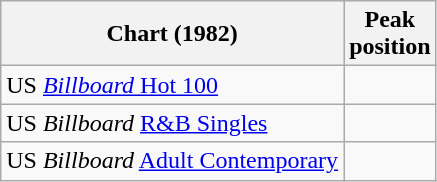<table class="wikitable">
<tr>
<th>Chart (1982)</th>
<th>Peak<br>position</th>
</tr>
<tr>
<td>US <a href='#'><em>Billboard</em> Hot 100</a></td>
<td></td>
</tr>
<tr>
<td>US <em>Billboard</em> <a href='#'>R&B Singles</a></td>
<td></td>
</tr>
<tr>
<td>US <em>Billboard</em> <a href='#'>Adult Contemporary</a></td>
<td></td>
</tr>
</table>
